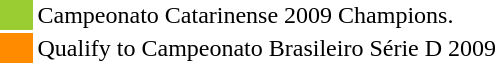<table>
<tr>
<td style="background:#9ACD32;width:20px"></td>
<td>Campeonato Catarinense 2009 Champions.</td>
</tr>
<tr>
<td style="background:#FF8C00;width:20px"></td>
<td>Qualify to Campeonato Brasileiro Série D 2009</td>
</tr>
</table>
